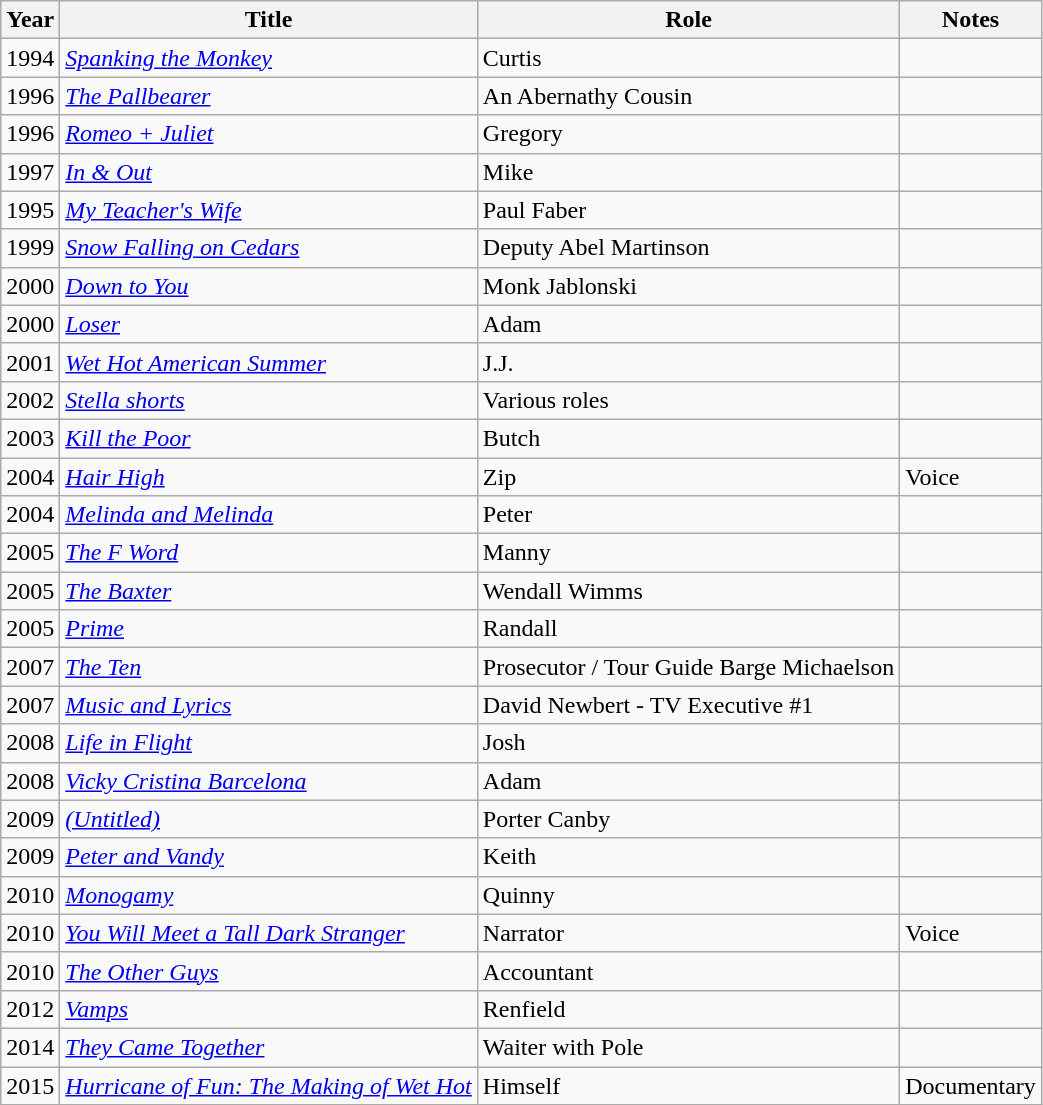<table class="wikitable sortable">
<tr>
<th>Year</th>
<th>Title</th>
<th>Role</th>
<th>Notes</th>
</tr>
<tr>
<td>1994</td>
<td><em><a href='#'>Spanking the Monkey</a></em></td>
<td>Curtis</td>
<td></td>
</tr>
<tr>
<td>1996</td>
<td><em><a href='#'>The Pallbearer</a></em></td>
<td>An Abernathy Cousin</td>
<td></td>
</tr>
<tr>
<td>1996</td>
<td><em><a href='#'>Romeo + Juliet</a></em></td>
<td>Gregory</td>
<td></td>
</tr>
<tr>
<td>1997</td>
<td><a href='#'><em>In & Out</em></a></td>
<td>Mike</td>
<td></td>
</tr>
<tr>
<td>1995</td>
<td><em><a href='#'>My Teacher's Wife</a></em></td>
<td>Paul Faber</td>
<td></td>
</tr>
<tr>
<td>1999</td>
<td><a href='#'><em>Snow Falling on Cedars</em></a></td>
<td>Deputy Abel Martinson</td>
<td></td>
</tr>
<tr>
<td>2000</td>
<td><em><a href='#'>Down to You</a></em></td>
<td>Monk Jablonski</td>
<td></td>
</tr>
<tr>
<td>2000</td>
<td><a href='#'><em>Loser</em></a></td>
<td>Adam</td>
<td></td>
</tr>
<tr>
<td>2001</td>
<td><em><a href='#'>Wet Hot American Summer</a></em></td>
<td>J.J.</td>
<td></td>
</tr>
<tr>
<td>2002</td>
<td><em><a href='#'>Stella shorts</a></em></td>
<td>Various roles</td>
<td></td>
</tr>
<tr>
<td>2003</td>
<td><a href='#'><em>Kill the Poor</em></a></td>
<td>Butch</td>
<td></td>
</tr>
<tr>
<td>2004</td>
<td><em><a href='#'>Hair High</a></em></td>
<td>Zip</td>
<td>Voice</td>
</tr>
<tr>
<td>2004</td>
<td><em><a href='#'>Melinda and Melinda</a></em></td>
<td>Peter</td>
<td></td>
</tr>
<tr>
<td>2005</td>
<td><a href='#'><em>The F Word</em></a></td>
<td>Manny</td>
<td></td>
</tr>
<tr>
<td>2005</td>
<td><em><a href='#'>The Baxter</a></em></td>
<td>Wendall Wimms</td>
<td></td>
</tr>
<tr>
<td>2005</td>
<td><a href='#'><em>Prime</em></a></td>
<td>Randall</td>
<td></td>
</tr>
<tr>
<td>2007</td>
<td><em><a href='#'>The Ten</a></em></td>
<td>Prosecutor / Tour Guide Barge Michaelson</td>
<td></td>
</tr>
<tr>
<td>2007</td>
<td><em><a href='#'>Music and Lyrics</a></em></td>
<td>David Newbert - TV Executive #1</td>
<td></td>
</tr>
<tr>
<td>2008</td>
<td><em><a href='#'>Life in Flight</a></em></td>
<td>Josh</td>
<td></td>
</tr>
<tr>
<td>2008</td>
<td><em><a href='#'>Vicky Cristina Barcelona</a></em></td>
<td>Adam</td>
<td></td>
</tr>
<tr>
<td>2009</td>
<td><a href='#'><em>(Untitled)</em></a></td>
<td>Porter Canby</td>
<td></td>
</tr>
<tr>
<td>2009</td>
<td><em><a href='#'>Peter and Vandy</a></em></td>
<td>Keith</td>
<td></td>
</tr>
<tr>
<td>2010</td>
<td><a href='#'><em>Monogamy</em></a></td>
<td>Quinny</td>
<td></td>
</tr>
<tr>
<td>2010</td>
<td><em><a href='#'>You Will Meet a Tall Dark Stranger</a></em></td>
<td>Narrator</td>
<td>Voice</td>
</tr>
<tr>
<td>2010</td>
<td><em><a href='#'>The Other Guys</a></em></td>
<td>Accountant</td>
<td></td>
</tr>
<tr>
<td>2012</td>
<td><a href='#'><em>Vamps</em></a></td>
<td>Renfield</td>
<td></td>
</tr>
<tr>
<td>2014</td>
<td><em><a href='#'>They Came Together</a></em></td>
<td>Waiter with Pole</td>
<td></td>
</tr>
<tr>
<td>2015</td>
<td><em><a href='#'>Hurricane of Fun: The Making of Wet Hot</a></em></td>
<td>Himself</td>
<td>Documentary</td>
</tr>
</table>
